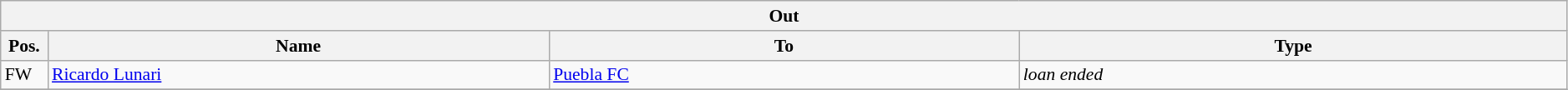<table class="wikitable" style="font-size:90%;width:99%;">
<tr>
<th colspan="4">Out</th>
</tr>
<tr>
<th width=3%>Pos.</th>
<th width=32%>Name</th>
<th width=30%>To</th>
<th width=35%>Type</th>
</tr>
<tr>
<td>FW</td>
<td><a href='#'>Ricardo Lunari</a></td>
<td><a href='#'>Puebla FC</a></td>
<td><em>loan ended</em></td>
</tr>
<tr>
</tr>
</table>
